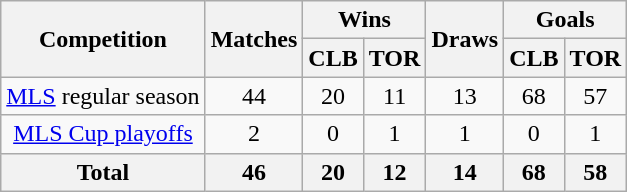<table class="wikitable" style="text-align:center;">
<tr>
<th rowspan="2">Competition</th>
<th rowspan="2">Matches</th>
<th colspan="2">Wins</th>
<th rowspan="2">Draws</th>
<th colspan="2">Goals</th>
</tr>
<tr>
<th>CLB</th>
<th>TOR</th>
<th>CLB</th>
<th>TOR</th>
</tr>
<tr>
<td><a href='#'>MLS</a> regular season</td>
<td>44</td>
<td>20</td>
<td>11</td>
<td>13</td>
<td>68</td>
<td>57</td>
</tr>
<tr>
<td><a href='#'>MLS Cup playoffs</a></td>
<td>2</td>
<td>0</td>
<td>1</td>
<td>1</td>
<td>0</td>
<td>1</td>
</tr>
<tr>
<th>Total</th>
<th>46</th>
<th>20</th>
<th>12</th>
<th>14</th>
<th>68</th>
<th>58</th>
</tr>
</table>
